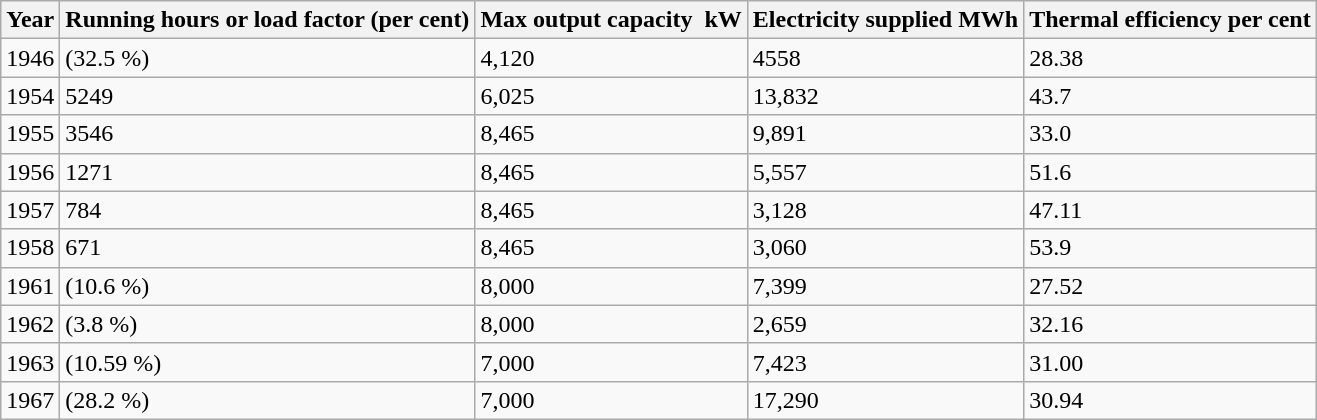<table class="wikitable">
<tr>
<th>Year</th>
<th>Running hours or load factor (per cent)</th>
<th>Max output capacity  kW</th>
<th>Electricity supplied MWh</th>
<th>Thermal efficiency per cent</th>
</tr>
<tr>
<td>1946</td>
<td>(32.5 %)</td>
<td>4,120</td>
<td>4558</td>
<td>28.38</td>
</tr>
<tr>
<td>1954</td>
<td>5249</td>
<td>6,025</td>
<td>13,832</td>
<td>43.7</td>
</tr>
<tr>
<td>1955</td>
<td>3546</td>
<td>8,465</td>
<td>9,891</td>
<td>33.0</td>
</tr>
<tr>
<td>1956</td>
<td>1271</td>
<td>8,465</td>
<td>5,557</td>
<td>51.6</td>
</tr>
<tr>
<td>1957</td>
<td>784</td>
<td>8,465</td>
<td>3,128</td>
<td>47.11</td>
</tr>
<tr>
<td>1958</td>
<td>671</td>
<td>8,465</td>
<td>3,060</td>
<td>53.9</td>
</tr>
<tr>
<td>1961</td>
<td>(10.6 %)</td>
<td>8,000</td>
<td>7,399</td>
<td>27.52</td>
</tr>
<tr>
<td>1962</td>
<td>(3.8 %)</td>
<td>8,000</td>
<td>2,659</td>
<td>32.16</td>
</tr>
<tr>
<td>1963</td>
<td>(10.59 %)</td>
<td>7,000</td>
<td>7,423</td>
<td>31.00</td>
</tr>
<tr>
<td>1967</td>
<td>(28.2 %)</td>
<td>7,000</td>
<td>17,290</td>
<td>30.94</td>
</tr>
</table>
